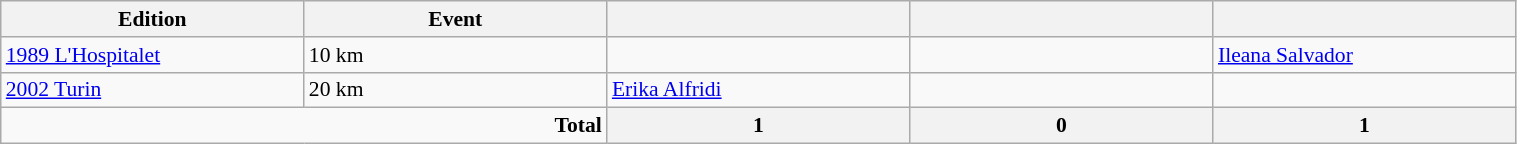<table class="wikitable" width=80% style="font-size:90%; text-align:left;">
<tr>
<th width=20%>Edition</th>
<th width=20%>Event</th>
<th width=20%></th>
<th width=20%></th>
<th width=20%></th>
</tr>
<tr>
<td rowspan=1> <a href='#'>1989 L'Hospitalet</a></td>
<td>10 km</td>
<td></td>
<td></td>
<td><a href='#'>Ileana Salvador</a></td>
</tr>
<tr>
<td rowspan=1> <a href='#'>2002 Turin</a></td>
<td>20 km</td>
<td><a href='#'>Erika Alfridi</a></td>
<td></td>
<td></td>
</tr>
<tr>
<td colspan=2 align=right><strong>Total</strong></td>
<th>1</th>
<th>0</th>
<th>1</th>
</tr>
</table>
